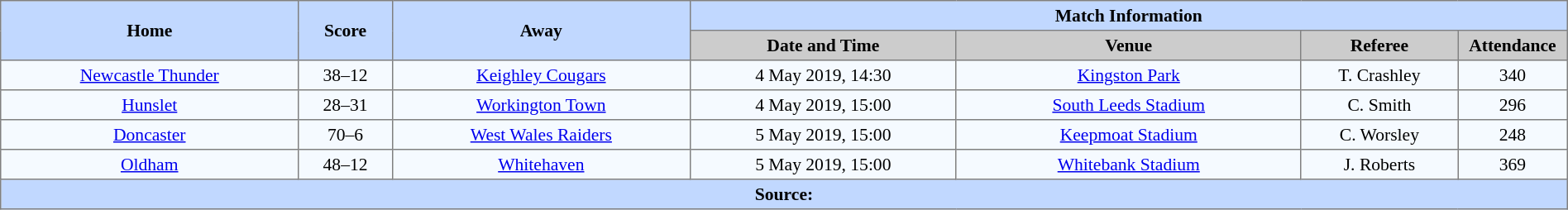<table border=1 style="border-collapse:collapse; font-size:90%; text-align:center;" cellpadding=3 cellspacing=0 width=100%>
<tr bgcolor=#C1D8FF>
<th rowspan=2 width=19%>Home</th>
<th rowspan=2 width=6%>Score</th>
<th rowspan=2 width=19%>Away</th>
<th colspan=4>Match Information</th>
</tr>
<tr bgcolor=#CCCCCC>
<th width=17%>Date and Time</th>
<th width=22%>Venue</th>
<th width=10%>Referee</th>
<th width=7%>Attendance</th>
</tr>
<tr bgcolor="#F5FAFF">
<td> <a href='#'>Newcastle Thunder</a></td>
<td>38–12</td>
<td> <a href='#'>Keighley Cougars</a></td>
<td>4 May 2019, 14:30</td>
<td><a href='#'>Kingston Park</a></td>
<td>T. Crashley</td>
<td>340</td>
</tr>
<tr bgcolor="#F5FAFF">
<td> <a href='#'>Hunslet</a></td>
<td>28–31</td>
<td> <a href='#'>Workington Town</a></td>
<td>4 May 2019, 15:00</td>
<td><a href='#'>South Leeds Stadium</a></td>
<td>C. Smith</td>
<td>296</td>
</tr>
<tr bgcolor="#F5FAFF">
<td> <a href='#'>Doncaster</a></td>
<td>70–6</td>
<td> <a href='#'>West Wales Raiders</a></td>
<td>5 May 2019, 15:00</td>
<td><a href='#'>Keepmoat Stadium</a></td>
<td>C. Worsley</td>
<td>248</td>
</tr>
<tr bgcolor="#F5FAFF">
<td> <a href='#'>Oldham</a></td>
<td>48–12</td>
<td> <a href='#'>Whitehaven</a></td>
<td>5 May 2019, 15:00</td>
<td><a href='#'>Whitebank Stadium</a></td>
<td>J. Roberts</td>
<td>369</td>
</tr>
<tr bgcolor="#c1d8ff">
<th colspan="7">Source:</th>
</tr>
</table>
